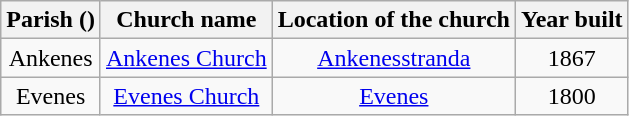<table class="wikitable" style="text-align:center">
<tr>
<th>Parish ()</th>
<th>Church name</th>
<th>Location of the church</th>
<th>Year built</th>
</tr>
<tr>
<td rowspan="1">Ankenes</td>
<td><a href='#'>Ankenes Church</a></td>
<td><a href='#'>Ankenesstranda</a></td>
<td>1867</td>
</tr>
<tr>
<td rowspan="1">Evenes</td>
<td><a href='#'>Evenes Church</a></td>
<td><a href='#'>Evenes</a></td>
<td>1800</td>
</tr>
</table>
